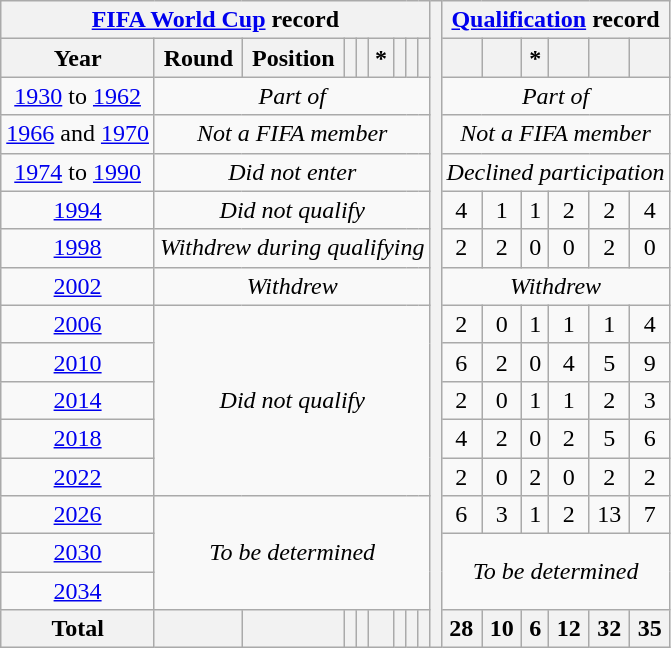<table class="wikitable" style="text-align: center;">
<tr>
<th colspan=9><a href='#'>FIFA World Cup</a> record</th>
<th rowspan=39></th>
<th colspan=6><a href='#'>Qualification</a> record</th>
</tr>
<tr>
<th>Year</th>
<th>Round</th>
<th>Position</th>
<th></th>
<th></th>
<th>*</th>
<th></th>
<th></th>
<th></th>
<th></th>
<th></th>
<th>*</th>
<th></th>
<th></th>
<th></th>
</tr>
<tr>
<td><a href='#'>1930</a> to <a href='#'>1962</a></td>
<td colspan=8><em>Part of </em></td>
<td colspan=6><em>Part of </em></td>
</tr>
<tr>
<td><a href='#'>1966</a> and <a href='#'>1970</a></td>
<td colspan=8><em>Not a FIFA member</em></td>
<td colspan=6><em>Not a FIFA member</em></td>
</tr>
<tr>
<td><a href='#'>1974</a> to <a href='#'>1990</a></td>
<td colspan=8><em>Did not enter</em></td>
<td colspan=6><em>Declined participation</em></td>
</tr>
<tr>
<td> <a href='#'>1994</a></td>
<td colspan=8><em>Did not qualify</em></td>
<td>4</td>
<td>1</td>
<td>1</td>
<td>2</td>
<td>2</td>
<td>4</td>
</tr>
<tr>
<td> <a href='#'>1998</a></td>
<td colspan=8><em>Withdrew during qualifying</em></td>
<td>2</td>
<td>2</td>
<td>0</td>
<td>0</td>
<td>2</td>
<td>0</td>
</tr>
<tr>
<td>  <a href='#'>2002</a></td>
<td colspan=8><em>Withdrew</em></td>
<td colspan=6><em>Withdrew</em></td>
</tr>
<tr>
<td> <a href='#'>2006</a></td>
<td colspan=8 rowspan=5><em>Did not qualify</em></td>
<td>2</td>
<td>0</td>
<td>1</td>
<td>1</td>
<td>1</td>
<td>4</td>
</tr>
<tr>
<td> <a href='#'>2010</a></td>
<td>6</td>
<td>2</td>
<td>0</td>
<td>4</td>
<td>5</td>
<td>9</td>
</tr>
<tr>
<td> <a href='#'>2014</a></td>
<td>2</td>
<td>0</td>
<td>1</td>
<td>1</td>
<td>2</td>
<td>3</td>
</tr>
<tr>
<td> <a href='#'>2018</a></td>
<td>4</td>
<td>2</td>
<td>0</td>
<td>2</td>
<td>5</td>
<td>6</td>
</tr>
<tr>
<td> <a href='#'>2022</a></td>
<td>2</td>
<td>0</td>
<td>2</td>
<td>0</td>
<td>2</td>
<td>2</td>
</tr>
<tr>
<td>   <a href='#'>2026</a></td>
<td colspan=8 rowspan=3><em>To be determined</em></td>
<td>6</td>
<td>3</td>
<td>1</td>
<td>2</td>
<td>13</td>
<td>7</td>
</tr>
<tr>
<td>   <a href='#'>2030</a></td>
<td colspan=6 rowspan=2><em>To be determined</em></td>
</tr>
<tr>
<td> <a href='#'>2034</a></td>
</tr>
<tr>
<th>Total</th>
<th></th>
<th></th>
<th></th>
<th></th>
<th></th>
<th></th>
<th></th>
<th></th>
<th>28</th>
<th>10</th>
<th>6</th>
<th>12</th>
<th>32</th>
<th>35</th>
</tr>
</table>
